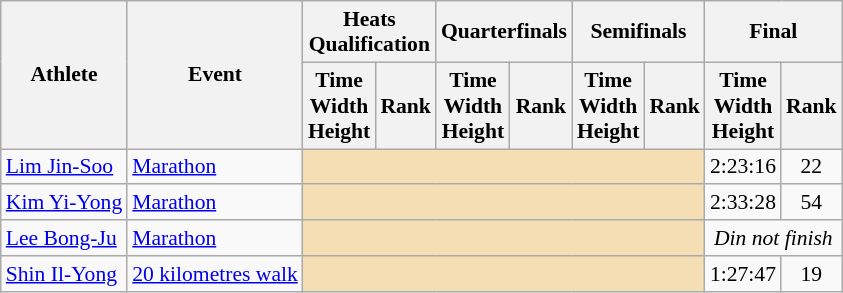<table class=wikitable style="font-size:90%; ">
<tr>
<th rowspan="2">Athlete</th>
<th rowspan="2">Event</th>
<th colspan="2">Heats<br>Qualification</th>
<th colspan="2">Quarterfinals</th>
<th colspan="2">Semifinals</th>
<th colspan="2">Final</th>
</tr>
<tr>
<th>Time<br>Width<br>Height</th>
<th>Rank</th>
<th>Time<br>Width<br>Height</th>
<th>Rank</th>
<th>Time<br>Width<br>Height</th>
<th>Rank</th>
<th>Time<br>Width<br>Height</th>
<th>Rank</th>
</tr>
<tr>
<td><a href='#'>Lim Jin-Soo</a></td>
<td><a href='#'>Marathon</a></td>
<td colspan=6 bgcolor="wheat"></td>
<td align=center>2:23:16</td>
<td align=center>22</td>
</tr>
<tr>
<td><a href='#'>Kim Yi-Yong</a></td>
<td><a href='#'>Marathon</a></td>
<td colspan=6 bgcolor="wheat"></td>
<td align=center>2:33:28</td>
<td align=center>54</td>
</tr>
<tr>
<td><a href='#'>Lee Bong-Ju</a></td>
<td><a href='#'>Marathon</a></td>
<td colspan=6 bgcolor="wheat"></td>
<td colspan=2 align=center><em>Din not finish</em></td>
</tr>
<tr>
<td><a href='#'>Shin Il-Yong</a></td>
<td><a href='#'>20 kilometres walk</a></td>
<td colspan=6 bgcolor="wheat"></td>
<td align=center>1:27:47</td>
<td align=center>19</td>
</tr>
</table>
